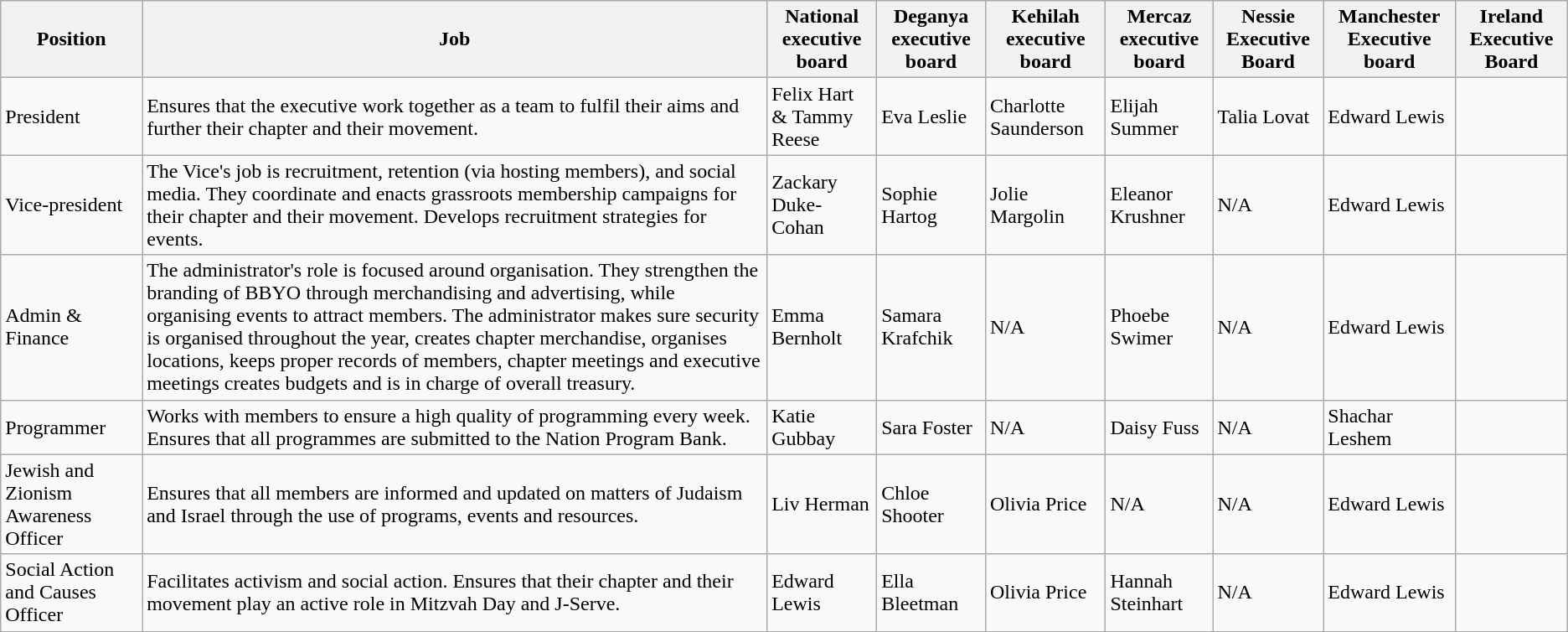<table class="wikitable">
<tr>
<th>Position</th>
<th>Job</th>
<th>National executive board</th>
<th>Deganya executive board</th>
<th>Kehilah executive board</th>
<th>Mercaz executive board</th>
<th>Nessie Executive Board</th>
<th>Manchester Executive board</th>
<th>Ireland Executive Board</th>
</tr>
<tr>
<td>President</td>
<td>Ensures that the executive work together as a team to fulfil their aims and further their chapter and their movement.</td>
<td>Felix Hart & Tammy Reese</td>
<td>Eva Leslie</td>
<td>Charlotte Saunderson</td>
<td>Elijah Summer</td>
<td>Talia Lovat</td>
<td>Edward Lewis</td>
<td></td>
</tr>
<tr>
<td>Vice-president</td>
<td>The Vice's job is recruitment, retention (via hosting members), and social media. They coordinate and enacts grassroots membership campaigns for their chapter and their movement. Develops recruitment strategies for events.</td>
<td>Zackary Duke-Cohan</td>
<td>Sophie Hartog</td>
<td>Jolie Margolin</td>
<td>Eleanor Krushner</td>
<td>N/A</td>
<td>Edward Lewis</td>
<td></td>
</tr>
<tr>
<td>Admin & Finance</td>
<td>The administrator's role is focused around organisation. They strengthen the branding of BBYO through merchandising and advertising, while organising events to attract members. The administrator makes sure security is organised throughout the year, creates chapter merchandise, organises locations, keeps proper records of members, chapter meetings and executive meetings creates budgets and is in charge of overall treasury.</td>
<td>Emma Bernholt</td>
<td>Samara Krafchik</td>
<td>N/A</td>
<td>Phoebe Swimer</td>
<td>N/A</td>
<td>Edward Lewis</td>
<td></td>
</tr>
<tr>
<td>Programmer</td>
<td>Works with members to ensure a high quality of programming every week. Ensures that all programmes are submitted to the Nation Program Bank.</td>
<td>Katie Gubbay</td>
<td>Sara Foster</td>
<td>N/A</td>
<td>Daisy Fuss</td>
<td>N/A</td>
<td>Shachar Leshem</td>
<td></td>
</tr>
<tr>
<td>Jewish and Zionism Awareness Officer</td>
<td>Ensures that all members are informed and updated on matters of Judaism and Israel through the use of programs, events and resources.</td>
<td>Liv Herman</td>
<td>Chloe Shooter</td>
<td>Olivia Price</td>
<td>N/A</td>
<td>N/A</td>
<td>Edward Lewis</td>
<td></td>
</tr>
<tr>
<td>Social Action and Causes Officer</td>
<td>Facilitates activism and social action. Ensures that their chapter and their movement play an active role in Mitzvah Day and J-Serve.</td>
<td>Edward Lewis</td>
<td>Ella Bleetman</td>
<td>Olivia Price</td>
<td>Hannah Steinhart</td>
<td>N/A</td>
<td>Edward Lewis</td>
<td></td>
</tr>
</table>
